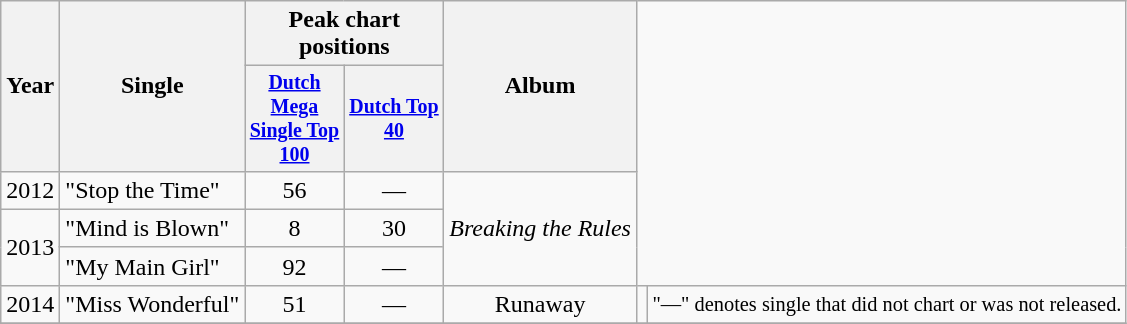<table class="wikitable" style="text-align:center;">
<tr>
<th rowspan=2>Year</th>
<th rowspan=2>Single</th>
<th colspan=2>Peak chart positions</th>
<th rowspan=2>Album</th>
</tr>
<tr style="font-size:smaller;">
<th width=60><a href='#'>Dutch Mega Single Top 100</a></th>
<th width=60><a href='#'>Dutch Top 40</a></th>
</tr>
<tr>
<td rowspan=1>2012</td>
<td align=left>"Stop the Time"</td>
<td>56</td>
<td>—</td>
<td align=left rowspan="3"><em>Breaking the Rules</em></td>
</tr>
<tr>
<td rowspan="2">2013</td>
<td align=left>"Mind is Blown"</td>
<td>8</td>
<td>30</td>
</tr>
<tr>
<td align=left>"My Main Girl"</td>
<td>92</td>
<td>—</td>
</tr>
<tr>
<td rowspan="1">2014</td>
<td align=left>"Miss Wonderful"</td>
<td>51</td>
<td>—</td>
<td>Runaway</td>
<td></td>
<td colspan="5" style="text-align:center; font-size:85%;">"—" denotes single that did not chart or was not released.</td>
</tr>
<tr>
</tr>
</table>
